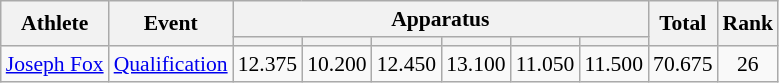<table class="wikitable" style="font-size:90%">
<tr>
<th rowspan=2>Athlete</th>
<th rowspan=2>Event</th>
<th colspan=6>Apparatus</th>
<th rowspan=2>Total</th>
<th rowspan=2>Rank</th>
</tr>
<tr style="font-size:95%">
<th></th>
<th></th>
<th></th>
<th></th>
<th></th>
<th></th>
</tr>
<tr align=center>
<td align=left><a href='#'>Joseph Fox</a></td>
<td align=left><a href='#'>Qualification</a></td>
<td>12.375</td>
<td>10.200</td>
<td>12.450</td>
<td>13.100</td>
<td>11.050</td>
<td>11.500</td>
<td>70.675</td>
<td>26</td>
</tr>
</table>
